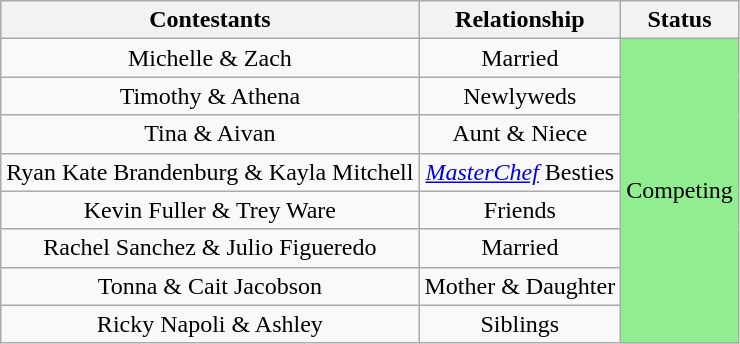<table class="wikitable sortable plainrowheaders" style="text-align:center">
<tr>
<th>Contestants</th>
<th>Relationship</th>
<th>Status</th>
</tr>
<tr>
<td>Michelle & Zach</td>
<td>Married</td>
<td rowspan="8" style="background:lightgreen; text-align:center;">Competing</td>
</tr>
<tr>
<td>Timothy & Athena</td>
<td>Newlyweds</td>
</tr>
<tr>
<td>Tina & Aivan</td>
<td>Aunt & Niece</td>
</tr>
<tr>
<td>Ryan Kate Brandenburg & Kayla Mitchell</td>
<td><em><a href='#'>MasterChef</a></em> Besties</td>
</tr>
<tr>
<td>Kevin Fuller & Trey Ware</td>
<td>Friends</td>
</tr>
<tr>
<td>Rachel Sanchez & Julio Figueredo</td>
<td>Married</td>
</tr>
<tr>
<td>Tonna & Cait Jacobson</td>
<td>Mother & Daughter</td>
</tr>
<tr>
<td>Ricky Napoli & Ashley</td>
<td>Siblings</td>
</tr>
</table>
